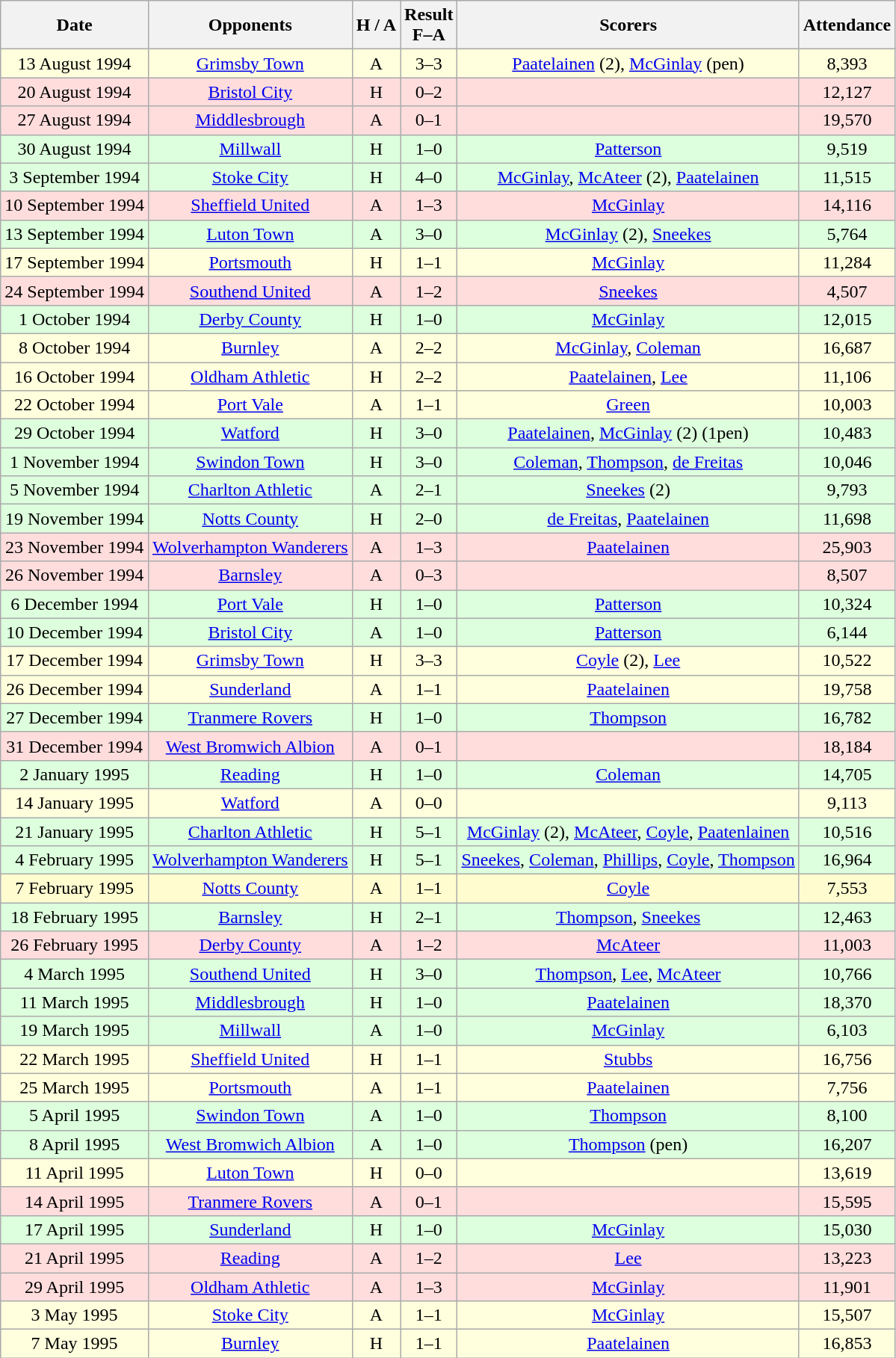<table class="wikitable" style="text-align:center">
<tr>
<th>Date</th>
<th>Opponents</th>
<th>H / A</th>
<th>Result<br>F–A</th>
<th>Scorers</th>
<th>Attendance</th>
</tr>
<tr bgcolor="#ffffdd">
<td>13 August 1994</td>
<td><a href='#'>Grimsby Town</a></td>
<td>A</td>
<td>3–3</td>
<td><a href='#'>Paatelainen</a> (2), <a href='#'>McGinlay</a> (pen)</td>
<td>8,393</td>
</tr>
<tr bgcolor="#ffdddd">
<td>20 August 1994</td>
<td><a href='#'>Bristol City</a></td>
<td>H</td>
<td>0–2</td>
<td></td>
<td>12,127</td>
</tr>
<tr bgcolor="#ffdddd">
<td>27 August 1994</td>
<td><a href='#'>Middlesbrough</a></td>
<td>A</td>
<td>0–1</td>
<td></td>
<td>19,570</td>
</tr>
<tr bgcolor="#ddffdd">
<td>30 August 1994</td>
<td><a href='#'>Millwall</a></td>
<td>H</td>
<td>1–0</td>
<td><a href='#'>Patterson</a></td>
<td>9,519</td>
</tr>
<tr bgcolor="#ddffdd">
<td>3 September 1994</td>
<td><a href='#'>Stoke City</a></td>
<td>H</td>
<td>4–0</td>
<td><a href='#'>McGinlay</a>, <a href='#'>McAteer</a> (2), <a href='#'>Paatelainen</a></td>
<td>11,515</td>
</tr>
<tr bgcolor="#ffdddd">
<td>10 September 1994</td>
<td><a href='#'>Sheffield United</a></td>
<td>A</td>
<td>1–3</td>
<td><a href='#'>McGinlay</a></td>
<td>14,116</td>
</tr>
<tr bgcolor="#ddffdd">
<td>13 September 1994</td>
<td><a href='#'>Luton Town</a></td>
<td>A</td>
<td>3–0</td>
<td><a href='#'>McGinlay</a> (2), <a href='#'>Sneekes</a></td>
<td>5,764</td>
</tr>
<tr bgcolor="#ffffdd">
<td>17 September 1994</td>
<td><a href='#'>Portsmouth</a></td>
<td>H</td>
<td>1–1</td>
<td><a href='#'>McGinlay</a></td>
<td>11,284</td>
</tr>
<tr bgcolor="#ffdddd">
<td>24 September 1994</td>
<td><a href='#'>Southend United</a></td>
<td>A</td>
<td>1–2</td>
<td><a href='#'>Sneekes</a></td>
<td>4,507</td>
</tr>
<tr bgcolor="#ddffdd">
<td>1 October 1994</td>
<td><a href='#'>Derby County</a></td>
<td>H</td>
<td>1–0</td>
<td><a href='#'>McGinlay</a></td>
<td>12,015</td>
</tr>
<tr bgcolor="#ffffdd">
<td>8 October 1994</td>
<td><a href='#'>Burnley</a></td>
<td>A</td>
<td>2–2</td>
<td><a href='#'>McGinlay</a>, <a href='#'>Coleman</a></td>
<td>16,687</td>
</tr>
<tr bgcolor="#ffffdd">
<td>16 October 1994</td>
<td><a href='#'>Oldham Athletic</a></td>
<td>H</td>
<td>2–2</td>
<td><a href='#'>Paatelainen</a>, <a href='#'>Lee</a></td>
<td>11,106</td>
</tr>
<tr bgcolor="#ffffdd">
<td>22 October 1994</td>
<td><a href='#'>Port Vale</a></td>
<td>A</td>
<td>1–1</td>
<td><a href='#'>Green</a></td>
<td>10,003</td>
</tr>
<tr bgcolor="#ddffdd">
<td>29 October 1994</td>
<td><a href='#'>Watford</a></td>
<td>H</td>
<td>3–0</td>
<td><a href='#'>Paatelainen</a>, <a href='#'>McGinlay</a> (2) (1pen)</td>
<td>10,483</td>
</tr>
<tr bgcolor="#ddffdd">
<td>1 November 1994</td>
<td><a href='#'>Swindon Town</a></td>
<td>H</td>
<td>3–0</td>
<td><a href='#'>Coleman</a>, <a href='#'>Thompson</a>, <a href='#'>de Freitas</a></td>
<td>10,046</td>
</tr>
<tr bgcolor="#ddffdd">
<td>5 November 1994</td>
<td><a href='#'>Charlton Athletic</a></td>
<td>A</td>
<td>2–1</td>
<td><a href='#'>Sneekes</a> (2)</td>
<td>9,793</td>
</tr>
<tr bgcolor="#ddffdd">
<td>19 November 1994</td>
<td><a href='#'>Notts County</a></td>
<td>H</td>
<td>2–0</td>
<td><a href='#'>de Freitas</a>, <a href='#'>Paatelainen</a></td>
<td>11,698</td>
</tr>
<tr bgcolor="#ffdddd">
<td>23 November 1994</td>
<td><a href='#'>Wolverhampton Wanderers</a></td>
<td>A</td>
<td>1–3</td>
<td><a href='#'>Paatelainen</a></td>
<td>25,903</td>
</tr>
<tr bgcolor="#ffdddd">
<td>26 November 1994</td>
<td><a href='#'>Barnsley</a></td>
<td>A</td>
<td>0–3</td>
<td></td>
<td>8,507</td>
</tr>
<tr bgcolor="#ddffdd">
<td>6 December 1994</td>
<td><a href='#'>Port Vale</a></td>
<td>H</td>
<td>1–0</td>
<td><a href='#'>Patterson</a></td>
<td>10,324</td>
</tr>
<tr bgcolor="#ddffdd">
<td>10 December 1994</td>
<td><a href='#'>Bristol City</a></td>
<td>A</td>
<td>1–0</td>
<td><a href='#'>Patterson</a></td>
<td>6,144</td>
</tr>
<tr bgcolor="#ffffdd">
<td>17 December 1994</td>
<td><a href='#'>Grimsby Town</a></td>
<td>H</td>
<td>3–3</td>
<td><a href='#'>Coyle</a> (2), <a href='#'>Lee</a></td>
<td>10,522</td>
</tr>
<tr bgcolor="#ffffdd">
<td>26 December 1994</td>
<td><a href='#'>Sunderland</a></td>
<td>A</td>
<td>1–1</td>
<td><a href='#'>Paatelainen</a></td>
<td>19,758</td>
</tr>
<tr bgcolor="#ddffdd">
<td>27 December 1994</td>
<td><a href='#'>Tranmere Rovers</a></td>
<td>H</td>
<td>1–0</td>
<td><a href='#'>Thompson</a></td>
<td>16,782</td>
</tr>
<tr bgcolor="#ffdddd">
<td>31 December 1994</td>
<td><a href='#'>West Bromwich Albion</a></td>
<td>A</td>
<td>0–1</td>
<td></td>
<td>18,184</td>
</tr>
<tr bgcolor="#ddffdd">
<td>2 January 1995</td>
<td><a href='#'>Reading</a></td>
<td>H</td>
<td>1–0</td>
<td><a href='#'>Coleman</a></td>
<td>14,705</td>
</tr>
<tr bgcolor="#ffffdd">
<td>14 January 1995</td>
<td><a href='#'>Watford</a></td>
<td>A</td>
<td>0–0</td>
<td></td>
<td>9,113</td>
</tr>
<tr bgcolor="#ddffdd">
<td>21 January 1995</td>
<td><a href='#'>Charlton Athletic</a></td>
<td>H</td>
<td>5–1</td>
<td><a href='#'>McGinlay</a> (2), <a href='#'>McAteer</a>, <a href='#'>Coyle</a>, <a href='#'>Paatenlainen</a></td>
<td>10,516</td>
</tr>
<tr bgcolor="#ddffdd">
<td>4 February 1995</td>
<td><a href='#'>Wolverhampton Wanderers</a></td>
<td>H</td>
<td>5–1</td>
<td><a href='#'>Sneekes</a>, <a href='#'>Coleman</a>, <a href='#'>Phillips</a>, <a href='#'>Coyle</a>, <a href='#'>Thompson</a></td>
<td>16,964</td>
</tr>
<tr bgcolor="#ffffddd">
<td>7 February 1995</td>
<td><a href='#'>Notts County</a></td>
<td>A</td>
<td>1–1</td>
<td><a href='#'>Coyle</a></td>
<td>7,553</td>
</tr>
<tr bgcolor="#ddffdd">
<td>18 February 1995</td>
<td><a href='#'>Barnsley</a></td>
<td>H</td>
<td>2–1</td>
<td><a href='#'>Thompson</a>, <a href='#'>Sneekes</a></td>
<td>12,463</td>
</tr>
<tr bgcolor="#ffdddd">
<td>26 February 1995</td>
<td><a href='#'>Derby County</a></td>
<td>A</td>
<td>1–2</td>
<td><a href='#'>McAteer</a></td>
<td>11,003</td>
</tr>
<tr bgcolor="#ddffdd">
<td>4 March 1995</td>
<td><a href='#'>Southend United</a></td>
<td>H</td>
<td>3–0</td>
<td><a href='#'>Thompson</a>, <a href='#'>Lee</a>, <a href='#'>McAteer</a></td>
<td>10,766</td>
</tr>
<tr bgcolor="#ddffdd">
<td>11 March 1995</td>
<td><a href='#'>Middlesbrough</a></td>
<td>H</td>
<td>1–0</td>
<td><a href='#'>Paatelainen</a></td>
<td>18,370</td>
</tr>
<tr bgcolor="#ddffdd">
<td>19 March 1995</td>
<td><a href='#'>Millwall</a></td>
<td>A</td>
<td>1–0</td>
<td><a href='#'>McGinlay</a></td>
<td>6,103</td>
</tr>
<tr bgcolor="#ffffdd">
<td>22 March 1995</td>
<td><a href='#'>Sheffield United</a></td>
<td>H</td>
<td>1–1</td>
<td><a href='#'>Stubbs</a></td>
<td>16,756</td>
</tr>
<tr bgcolor="#ffffdd">
<td>25 March 1995</td>
<td><a href='#'>Portsmouth</a></td>
<td>A</td>
<td>1–1</td>
<td><a href='#'>Paatelainen</a></td>
<td>7,756</td>
</tr>
<tr bgcolor="#ddffdd">
<td>5 April 1995</td>
<td><a href='#'>Swindon Town</a></td>
<td>A</td>
<td>1–0</td>
<td><a href='#'>Thompson</a></td>
<td>8,100</td>
</tr>
<tr bgcolor="#ddffdd">
<td>8 April 1995</td>
<td><a href='#'>West Bromwich Albion</a></td>
<td>A</td>
<td>1–0</td>
<td><a href='#'>Thompson</a> (pen)</td>
<td>16,207</td>
</tr>
<tr bgcolor="#ffffdd">
<td>11 April 1995</td>
<td><a href='#'>Luton Town</a></td>
<td>H</td>
<td>0–0</td>
<td></td>
<td>13,619</td>
</tr>
<tr bgcolor="#ffdddd">
<td>14 April 1995</td>
<td><a href='#'>Tranmere Rovers</a></td>
<td>A</td>
<td>0–1</td>
<td></td>
<td>15,595</td>
</tr>
<tr bgcolor="#ddffdd">
<td>17 April 1995</td>
<td><a href='#'>Sunderland</a></td>
<td>H</td>
<td>1–0</td>
<td><a href='#'>McGinlay</a></td>
<td>15,030</td>
</tr>
<tr bgcolor="#ffdddd">
<td>21 April 1995</td>
<td><a href='#'>Reading</a></td>
<td>A</td>
<td>1–2</td>
<td><a href='#'>Lee</a></td>
<td>13,223</td>
</tr>
<tr bgcolor="#ffdddd">
<td>29 April 1995</td>
<td><a href='#'>Oldham Athletic</a></td>
<td>A</td>
<td>1–3</td>
<td><a href='#'>McGinlay</a></td>
<td>11,901</td>
</tr>
<tr bgcolor="#ffffdd">
<td>3 May 1995</td>
<td><a href='#'>Stoke City</a></td>
<td>A</td>
<td>1–1</td>
<td><a href='#'>McGinlay</a></td>
<td>15,507</td>
</tr>
<tr bgcolor="#ffffdd">
<td>7 May 1995</td>
<td><a href='#'>Burnley</a></td>
<td>H</td>
<td>1–1</td>
<td><a href='#'>Paatelainen</a></td>
<td>16,853</td>
</tr>
</table>
